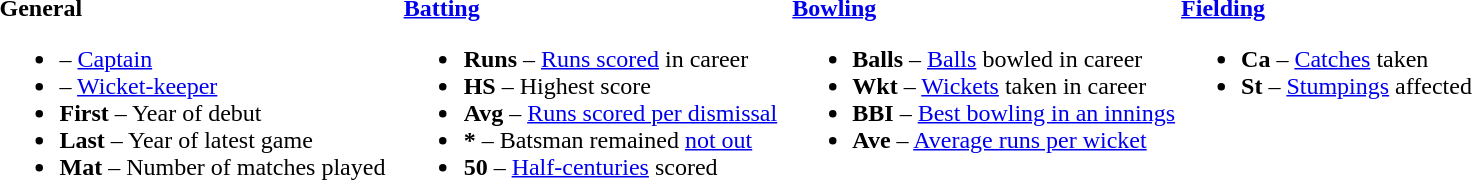<table>
<tr>
<td valign="top" style="width:26%"><br><strong>General</strong><ul><li> – <a href='#'>Captain</a></li><li> – <a href='#'>Wicket-keeper</a></li><li><strong>First</strong> – Year of debut</li><li><strong>Last</strong> – Year of latest game</li><li><strong>Mat</strong> – Number of matches played</li></ul></td>
<td valign="top" style="width:25%"><br><strong><a href='#'>Batting</a></strong><ul><li><strong>Runs</strong> – <a href='#'>Runs scored</a> in career</li><li><strong>HS</strong> – Highest score</li><li><strong>Avg</strong> – <a href='#'>Runs scored per dismissal</a></li><li><strong>*</strong> – Batsman remained <a href='#'>not out</a></li><li><strong>50</strong> – <a href='#'>Half-centuries</a> scored</li></ul></td>
<td valign="top" style="width:25%"><br><strong><a href='#'>Bowling</a></strong><ul><li><strong>Balls</strong> – <a href='#'>Balls</a> bowled in career</li><li><strong>Wkt</strong> – <a href='#'>Wickets</a> taken in career</li><li><strong>BBI</strong> – <a href='#'>Best bowling in an innings</a></li><li><strong>Ave</strong> – <a href='#'>Average runs per wicket</a></li></ul></td>
<td valign="top" style="width:24%"><br><strong><a href='#'>Fielding</a></strong><ul><li><strong>Ca</strong> – <a href='#'>Catches</a> taken</li><li><strong>St</strong> – <a href='#'>Stumpings</a> affected</li></ul></td>
</tr>
</table>
